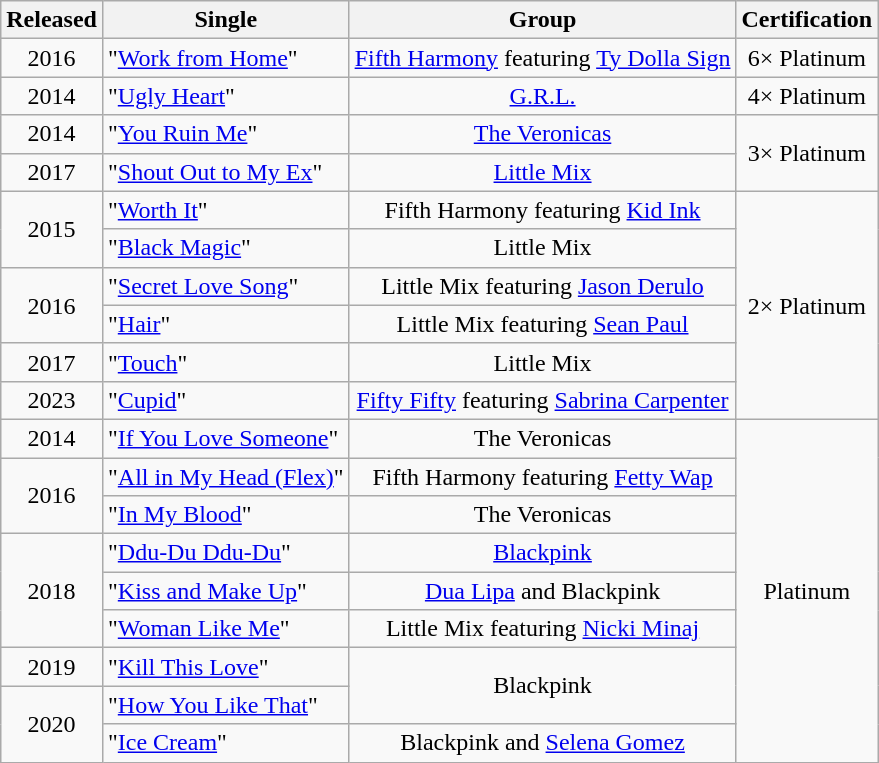<table class="wikitable plainrowheaders" style="text-align:center;">
<tr>
<th>Released</th>
<th>Single</th>
<th>Group</th>
<th>Certification</th>
</tr>
<tr>
<td>2016</td>
<td style="text-align:left;">"<a href='#'>Work from Home</a>"</td>
<td><a href='#'>Fifth Harmony</a> featuring <a href='#'>Ty Dolla Sign</a></td>
<td rowspan="1">6× Platinum</td>
</tr>
<tr>
<td>2014</td>
<td style="text-align:left;">"<a href='#'>Ugly Heart</a>"</td>
<td><a href='#'>G.R.L.</a></td>
<td>4× Platinum</td>
</tr>
<tr>
<td>2014</td>
<td style="text-align:left;">"<a href='#'>You Ruin Me</a>"</td>
<td><a href='#'>The Veronicas</a></td>
<td rowspan="2">3× Platinum</td>
</tr>
<tr>
<td>2017</td>
<td style="text-align:left;">"<a href='#'>Shout Out to My Ex</a>"</td>
<td><a href='#'>Little Mix</a></td>
</tr>
<tr>
<td rowspan="2">2015</td>
<td style="text-align:left;">"<a href='#'>Worth It</a>"</td>
<td>Fifth Harmony featuring <a href='#'>Kid Ink</a></td>
<td rowspan=6>2× Platinum</td>
</tr>
<tr>
<td style="text-align:left;">"<a href='#'>Black Magic</a>"</td>
<td>Little Mix</td>
</tr>
<tr>
<td rowspan=2>2016</td>
<td style="text-align:left;">"<a href='#'>Secret Love Song</a>"</td>
<td>Little Mix featuring <a href='#'>Jason Derulo</a></td>
</tr>
<tr>
<td style="text-align:left;">"<a href='#'>Hair</a>"</td>
<td>Little Mix featuring <a href='#'>Sean Paul</a></td>
</tr>
<tr>
<td>2017</td>
<td style="text-align:left;">"<a href='#'>Touch</a>"</td>
<td>Little Mix</td>
</tr>
<tr>
<td>2023</td>
<td style="text-align:left;">"<a href='#'>Cupid</a>"</td>
<td><a href='#'>Fifty Fifty</a> featuring <a href='#'>Sabrina Carpenter</a></td>
</tr>
<tr>
<td>2014</td>
<td style="text-align:left;">"<a href='#'>If You Love Someone</a>"</td>
<td>The Veronicas</td>
<td rowspan="9">Platinum</td>
</tr>
<tr>
<td rowspan=2>2016</td>
<td style="text-align:left;">"<a href='#'>All in My Head (Flex)</a>"</td>
<td>Fifth Harmony featuring <a href='#'>Fetty Wap</a></td>
</tr>
<tr>
<td style="text-align:left;">"<a href='#'>In My Blood</a>"</td>
<td>The Veronicas</td>
</tr>
<tr>
<td rowspan="3">2018</td>
<td style="text-align:left;">"<a href='#'>Ddu-Du Ddu-Du</a>"</td>
<td><a href='#'>Blackpink</a></td>
</tr>
<tr>
<td style="text-align:left;">"<a href='#'>Kiss and Make Up</a>"</td>
<td><a href='#'>Dua Lipa</a> and Blackpink</td>
</tr>
<tr>
<td style="text-align:left;">"<a href='#'>Woman Like Me</a>"</td>
<td>Little Mix featuring <a href='#'>Nicki Minaj</a></td>
</tr>
<tr>
<td>2019</td>
<td style="text-align:left;">"<a href='#'>Kill This Love</a>"</td>
<td rowspan="2">Blackpink</td>
</tr>
<tr>
<td rowspan="2">2020</td>
<td style="text-align:left;">"<a href='#'>How You Like That</a>"</td>
</tr>
<tr>
<td style="text-align:left;">"<a href='#'>Ice Cream</a>"</td>
<td>Blackpink and <a href='#'>Selena Gomez</a></td>
</tr>
</table>
